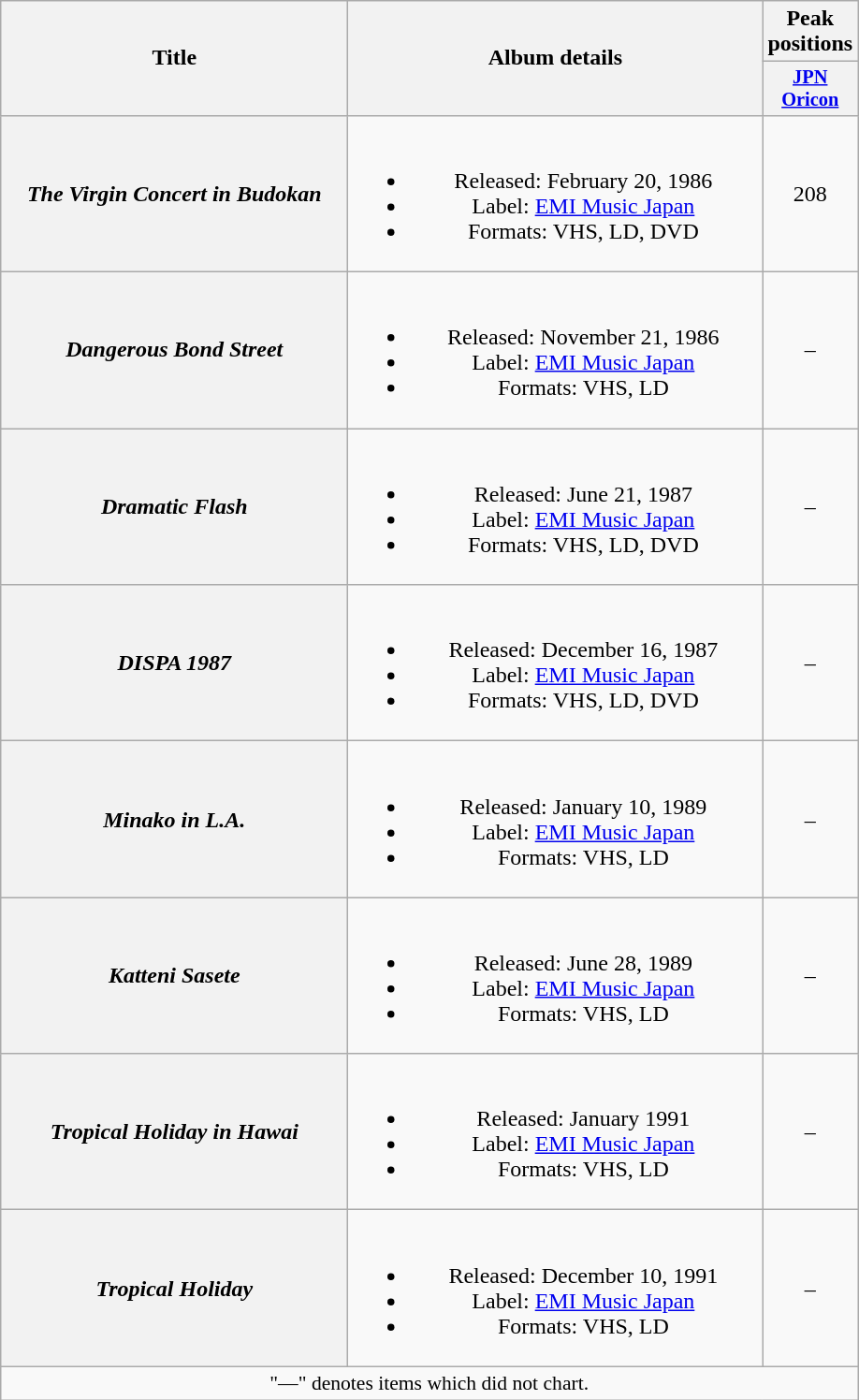<table class="wikitable plainrowheaders" style="text-align:center;">
<tr>
<th style="width:15em;" rowspan="2">Title</th>
<th style="width:18em;" rowspan="2">Album details</th>
<th colspan="1">Peak positions</th>
</tr>
<tr>
<th style="width:3em;font-size:85%"><a href='#'>JPN<br>Oricon</a><br></th>
</tr>
<tr>
<th scope="row"><em>The Virgin Concert in Budokan</em></th>
<td><br><ul><li>Released: February 20, 1986</li><li>Label: <a href='#'>EMI Music Japan</a></li><li>Formats: VHS, LD, DVD</li></ul></td>
<td>208</td>
</tr>
<tr>
<th scope="row"><em>Dangerous Bond Street</em></th>
<td><br><ul><li>Released: November 21, 1986</li><li>Label: <a href='#'>EMI Music Japan</a></li><li>Formats: VHS, LD</li></ul></td>
<td>–</td>
</tr>
<tr>
<th scope="row"><em>Dramatic Flash</em></th>
<td><br><ul><li>Released: June 21, 1987</li><li>Label: <a href='#'>EMI Music Japan</a></li><li>Formats: VHS, LD, DVD</li></ul></td>
<td>–</td>
</tr>
<tr>
<th scope="row"><em>DISPA 1987</em></th>
<td><br><ul><li>Released: December 16, 1987</li><li>Label: <a href='#'>EMI Music Japan</a></li><li>Formats: VHS, LD, DVD</li></ul></td>
<td>–</td>
</tr>
<tr>
<th scope="row"><em>Minako in L.A.</em></th>
<td><br><ul><li>Released: January 10, 1989</li><li>Label: <a href='#'>EMI Music Japan</a></li><li>Formats: VHS, LD</li></ul></td>
<td>–</td>
</tr>
<tr>
<th scope="row"><em>Katteni Sasete</em></th>
<td><br><ul><li>Released: June 28, 1989</li><li>Label: <a href='#'>EMI Music Japan</a></li><li>Formats: VHS, LD</li></ul></td>
<td>–</td>
</tr>
<tr>
<th scope="row"><em>Tropical Holiday in Hawai</em></th>
<td><br><ul><li>Released: January 1991</li><li>Label: <a href='#'>EMI Music Japan</a></li><li>Formats: VHS, LD</li></ul></td>
<td>–</td>
</tr>
<tr>
<th scope="row"><em>Tropical Holiday</em></th>
<td><br><ul><li>Released: December 10, 1991</li><li>Label: <a href='#'>EMI Music Japan</a></li><li>Formats: VHS, LD</li></ul></td>
<td>–</td>
</tr>
<tr>
<td colspan="11" align="center" style="font-size:90%;">"—" denotes items which did not chart.</td>
</tr>
</table>
